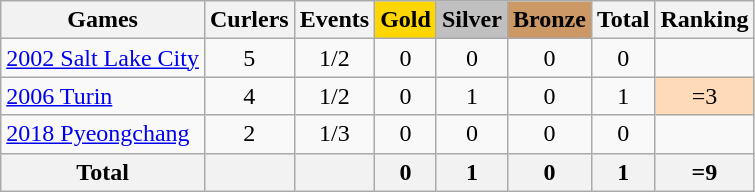<table class="wikitable sortable" style="text-align:center">
<tr>
<th>Games</th>
<th>Curlers</th>
<th>Events</th>
<th style="background-color:gold;">Gold</th>
<th style="background-color:silver;">Silver</th>
<th style="background-color:#c96;">Bronze</th>
<th>Total</th>
<th>Ranking</th>
</tr>
<tr>
<td align=left><a href='#'>2002 Salt Lake City</a></td>
<td>5</td>
<td>1/2</td>
<td>0</td>
<td>0</td>
<td>0</td>
<td>0</td>
<td></td>
</tr>
<tr>
<td align=left><a href='#'>2006 Turin</a></td>
<td>4</td>
<td>1/2</td>
<td>0</td>
<td>1</td>
<td>0</td>
<td>1</td>
<td bgcolor=ffdab9>=3</td>
</tr>
<tr>
<td align=left><a href='#'>2018 Pyeongchang</a></td>
<td>2</td>
<td>1/3</td>
<td>0</td>
<td>0</td>
<td>0</td>
<td>0</td>
<td></td>
</tr>
<tr>
<th>Total</th>
<th></th>
<th></th>
<th>0</th>
<th>1</th>
<th>0</th>
<th>1</th>
<th>=9</th>
</tr>
</table>
